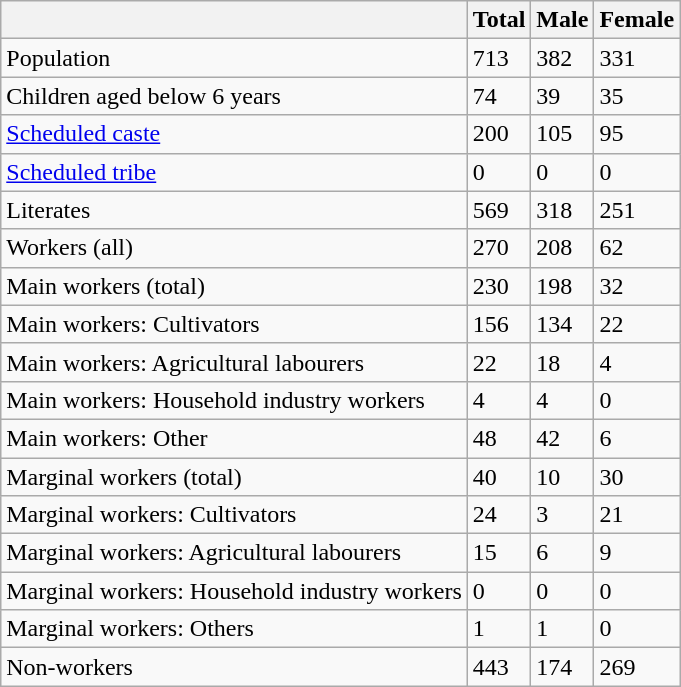<table class="wikitable sortable">
<tr>
<th></th>
<th>Total</th>
<th>Male</th>
<th>Female</th>
</tr>
<tr>
<td>Population</td>
<td>713</td>
<td>382</td>
<td>331</td>
</tr>
<tr>
<td>Children aged below 6 years</td>
<td>74</td>
<td>39</td>
<td>35</td>
</tr>
<tr>
<td><a href='#'>Scheduled caste</a></td>
<td>200</td>
<td>105</td>
<td>95</td>
</tr>
<tr>
<td><a href='#'>Scheduled tribe</a></td>
<td>0</td>
<td>0</td>
<td>0</td>
</tr>
<tr>
<td>Literates</td>
<td>569</td>
<td>318</td>
<td>251</td>
</tr>
<tr>
<td>Workers (all)</td>
<td>270</td>
<td>208</td>
<td>62</td>
</tr>
<tr>
<td>Main workers (total)</td>
<td>230</td>
<td>198</td>
<td>32</td>
</tr>
<tr>
<td>Main workers: Cultivators</td>
<td>156</td>
<td>134</td>
<td>22</td>
</tr>
<tr>
<td>Main workers: Agricultural labourers</td>
<td>22</td>
<td>18</td>
<td>4</td>
</tr>
<tr>
<td>Main workers: Household industry workers</td>
<td>4</td>
<td>4</td>
<td>0</td>
</tr>
<tr>
<td>Main workers: Other</td>
<td>48</td>
<td>42</td>
<td>6</td>
</tr>
<tr>
<td>Marginal workers (total)</td>
<td>40</td>
<td>10</td>
<td>30</td>
</tr>
<tr>
<td>Marginal workers: Cultivators</td>
<td>24</td>
<td>3</td>
<td>21</td>
</tr>
<tr>
<td>Marginal workers: Agricultural labourers</td>
<td>15</td>
<td>6</td>
<td>9</td>
</tr>
<tr>
<td>Marginal workers: Household industry workers</td>
<td>0</td>
<td>0</td>
<td>0</td>
</tr>
<tr>
<td>Marginal workers: Others</td>
<td>1</td>
<td>1</td>
<td>0</td>
</tr>
<tr>
<td>Non-workers</td>
<td>443</td>
<td>174</td>
<td>269</td>
</tr>
</table>
